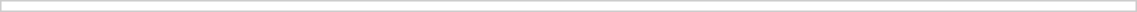<table style="border:1px solid #ccc; width:60%;">
<tr>
<td></td>
<td style="text-align:right; vertical-align:top;"></td>
</tr>
</table>
